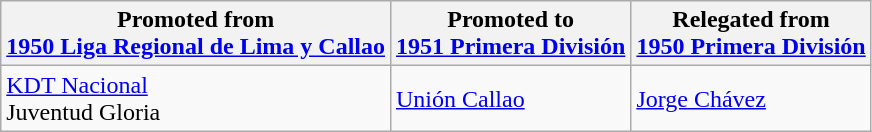<table class="wikitable">
<tr>
<th>Promoted from<br><a href='#'>1950 Liga Regional de Lima y Callao</a></th>
<th>Promoted to<br><a href='#'>1951 Primera División</a></th>
<th>Relegated from<br><a href='#'>1950 Primera División</a></th>
</tr>
<tr>
<td> <a href='#'>KDT Nacional</a> <br> Juventud Gloria </td>
<td> <a href='#'>Unión Callao</a> </td>
<td> <a href='#'>Jorge Chávez</a> </td>
</tr>
</table>
